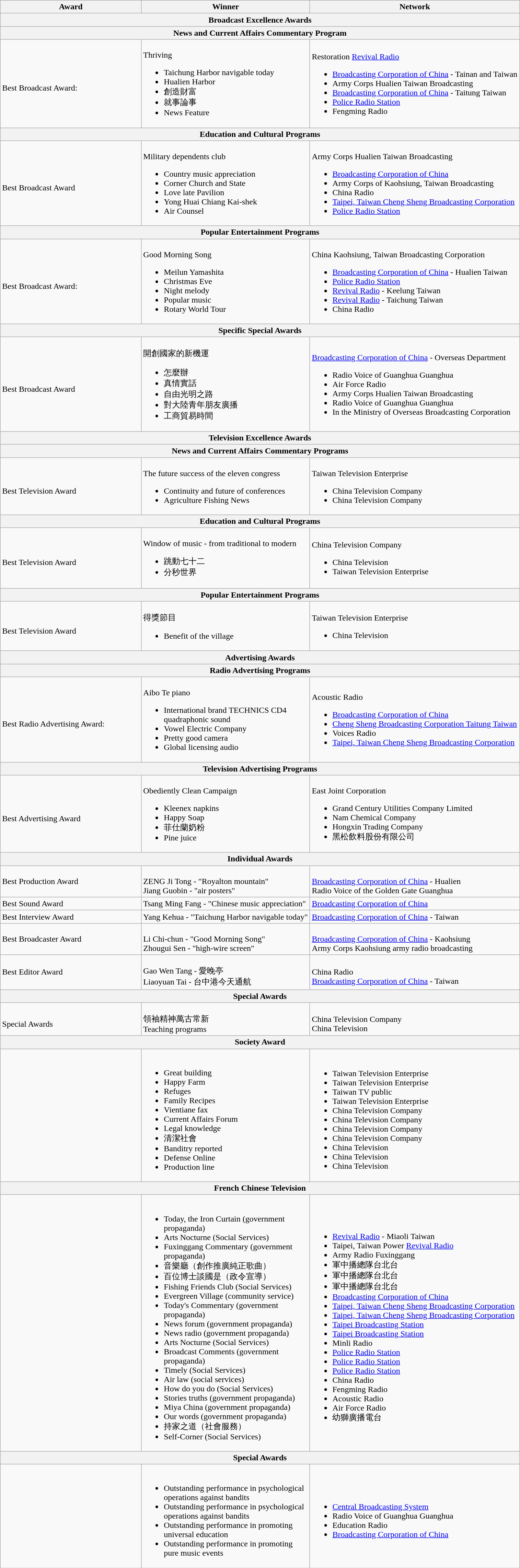<table class="wikitable">
<tr>
<th style="width:200pt;">Award</th>
<th style="width:240pt;">Winner</th>
<th style="width:300pt;">Network</th>
</tr>
<tr>
<th colspan=3 style="text-align:center" style="background:#99CCFF;">Broadcast Excellence Awards</th>
</tr>
<tr>
<th colspan=3 style="text-align:center" style="background: LightSteelBlue;">News and Current Affairs Commentary Program</th>
</tr>
<tr>
<td><br>Best Broadcast Award:</td>
<td><br>Thriving<ul><li>Taichung Harbor navigable today</li><li>Hualien Harbor</li><li>創造財富</li><li>就事論事</li><li>News Feature</li></ul></td>
<td><br>Restoration <a href='#'>Revival Radio</a><ul><li><a href='#'>Broadcasting Corporation of China</a> - Tainan and Taiwan</li><li>Army Corps Hualien Taiwan Broadcasting</li><li><a href='#'>Broadcasting Corporation of China</a> - Taitung Taiwan</li><li><a href='#'>Police Radio Station</a></li><li>Fengming Radio</li></ul></td>
</tr>
<tr>
<th colspan=3 style="text-align:center" style="background: LightSteelBlue;">Education and Cultural Programs</th>
</tr>
<tr>
<td><br>Best Broadcast Award</td>
<td><br>Military dependents club<ul><li>Country music appreciation</li><li>Corner Church and State</li><li>Love late Pavilion</li><li>Yong Huai Chiang Kai-shek</li><li>Air Counsel</li></ul></td>
<td><br>Army Corps Hualien Taiwan Broadcasting<ul><li><a href='#'>Broadcasting Corporation of China</a></li><li>Army Corps of Kaohsiung, Taiwan Broadcasting</li><li>China Radio</li><li><a href='#'>Taipei, Taiwan Cheng Sheng Broadcasting Corporation</a></li><li><a href='#'>Police Radio Station</a></li></ul></td>
</tr>
<tr>
<th colspan=3 style="text-align:center" style="background: LightSteelBlue;">Popular Entertainment Programs</th>
</tr>
<tr>
<td><br>Best Broadcast Award:</td>
<td><br>Good Morning Song<ul><li>Meilun Yamashita</li><li>Christmas Eve</li><li>Night melody</li><li>Popular music</li><li>Rotary World Tour</li></ul></td>
<td><br>China Kaohsiung, Taiwan Broadcasting Corporation<ul><li><a href='#'>Broadcasting Corporation of China</a> - Hualien Taiwan</li><li><a href='#'>Police Radio Station</a></li><li><a href='#'>Revival Radio</a> - Keelung Taiwan</li><li><a href='#'>Revival Radio</a> - Taichung Taiwan</li><li>China Radio</li></ul></td>
</tr>
<tr>
<th colspan=3 style="text-align:center" style="background: LightSteelBlue;">Specific Special Awards</th>
</tr>
<tr>
<td><br>Best Broadcast Award</td>
<td><br>開創國家的新機運<ul><li>怎麼辦</li><li>真情實話</li><li>自由光明之路</li><li>對大陸青年朋友廣播</li><li>工商貿易時間</li></ul></td>
<td><br><a href='#'>Broadcasting Corporation of China</a> - Overseas Department<ul><li>Radio Voice of Guanghua Guanghua</li><li>Air Force Radio</li><li>Army Corps Hualien Taiwan Broadcasting</li><li>Radio Voice of Guanghua Guanghua</li><li>In the Ministry of Overseas Broadcasting Corporation</li></ul></td>
</tr>
<tr>
<th colspan=3 style="text-align:center" style="background:#99CCFF;">Television Excellence Awards</th>
</tr>
<tr>
<th colspan=3 style="text-align:center" style="background: LightSteelBlue;">News and Current Affairs Commentary Programs</th>
</tr>
<tr>
<td><br>Best Television Award</td>
<td><br>The future success of the eleven congress<ul><li>Continuity and future of conferences</li><li>Agriculture Fishing News</li></ul></td>
<td><br>Taiwan Television Enterprise<ul><li>China Television Company</li><li>China Television Company</li></ul></td>
</tr>
<tr>
<th colspan=3 style="text-align:center" style="background: LightSteelBlue;">Education and Cultural Programs</th>
</tr>
<tr>
<td><br>Best Television Award</td>
<td><br>Window of music - from traditional to modern<ul><li>跳動七十二</li><li>分秒世界</li></ul></td>
<td><br>China Television Company<ul><li>China Television</li><li>Taiwan Television Enterprise</li></ul></td>
</tr>
<tr>
<th colspan=3 style="text-align:center" style="background: LightSteelBlue;">Popular Entertainment Programs</th>
</tr>
<tr>
<td><br>Best Television Award</td>
<td><br>得獎節目<ul><li>Benefit of the village</li></ul></td>
<td><br>Taiwan Television Enterprise<ul><li>China Television</li></ul></td>
</tr>
<tr>
<th colspan=3 style="text-align:center" style="background: #99CCFF;">Advertising Awards</th>
</tr>
<tr>
<th colspan=3 style="text-align:center" style="background: LightSteelBlue;">Radio Advertising Programs</th>
</tr>
<tr>
<td><br>Best Radio Advertising Award:</td>
<td><br>Aibo Te piano<ul><li>International brand TECHNICS CD4 quadraphonic sound</li><li>Vowel Electric Company</li><li>Pretty good camera</li><li>Global licensing audio</li></ul></td>
<td><br>Acoustic Radio<ul><li><a href='#'>Broadcasting Corporation of China</a></li><li><a href='#'>Cheng Sheng Broadcasting Corporation Taitung Taiwan</a></li><li>Voices Radio</li><li><a href='#'>Taipei, Taiwan Cheng Sheng Broadcasting Corporation</a></li></ul></td>
</tr>
<tr>
<th colspan=3 style="text-align:center" style="background: LightSteelBlue;">Television Advertising Programs</th>
</tr>
<tr>
<td><br>Best Advertising Award</td>
<td><br>Obediently Clean Campaign<ul><li>Kleenex napkins</li><li>Happy Soap</li><li>菲仕蘭奶粉</li><li>Pine juice</li></ul></td>
<td><br>East Joint Corporation<ul><li>Grand Century Utilities Company Limited</li><li>Nam Chemical Company</li><li>Hongxin Trading Company</li><li>黑松飲料股份有限公司</li></ul></td>
</tr>
<tr>
<th colspan=3 style="text-align:center" style="background: #99CCFF;">Individual Awards</th>
</tr>
<tr>
<td>Best Production Award</td>
<td><br>ZENG Ji Tong - "Royalton mountain"
<br>Jiang Guobin - "air posters"</td>
<td><br><a href='#'>Broadcasting Corporation of China</a> - Hualien
<br>Radio Voice of the Golden Gate Guanghua</td>
</tr>
<tr>
<td>Best Sound Award</td>
<td>Tsang Ming Fang - "Chinese music appreciation"</td>
<td><a href='#'>Broadcasting Corporation of China</a></td>
</tr>
<tr>
<td>Best Interview Award</td>
<td>Yang Kehua - "Taichung Harbor navigable today"</td>
<td><a href='#'>Broadcasting Corporation of China</a> - Taiwan</td>
</tr>
<tr>
<td>Best Broadcaster Award</td>
<td><br>Li Chi-chun - "Good Morning Song"
<br>Zhougui Sen - "high-wire screen"</td>
<td><br><a href='#'>Broadcasting Corporation of China</a> - Kaohsiung
<br>Army Corps Kaohsiung army radio broadcasting</td>
</tr>
<tr>
<td>Best Editor Award</td>
<td><br>Gao Wen Tang - 愛晚亭
<br>Liaoyuan Tai - 台中港今天通航</td>
<td><br>China Radio
<br><a href='#'>Broadcasting Corporation of China</a> - Taiwan</td>
</tr>
<tr>
<th colspan=3 style="text-align:center" style="background: #99CCFF;">Special Awards</th>
</tr>
<tr>
<td><br>Special Awards</td>
<td><br>領袖精神萬古常新
<br>Teaching programs</td>
<td><br>China Television Company
<br>China Television</td>
</tr>
<tr>
<th colspan=3 style="text-align:center" style="background: #99CCFF;">Society Award</th>
</tr>
<tr>
<td><br></td>
<td><br><ul><li>Great building</li><li>Happy Farm</li><li>Refuges</li><li>Family Recipes</li><li>Vientiane fax</li><li>Current Affairs Forum</li><li>Legal knowledge</li><li>清潔社會</li><li>Banditry reported</li><li>Defense Online</li><li>Production line</li></ul></td>
<td><br><ul><li>Taiwan Television Enterprise</li><li>Taiwan Television Enterprise</li><li>Taiwan TV public</li><li>Taiwan Television Enterprise</li><li>China Television Company</li><li>China Television Company</li><li>China Television Company</li><li>China Television Company</li><li>China Television</li><li>China Television</li><li>China Television</li></ul></td>
</tr>
<tr>
<th colspan=3 style="text-align:center" style="background: #99CCFF;">French Chinese Television</th>
</tr>
<tr>
<td><br></td>
<td><br><ul><li>Today, the Iron Curtain (government propaganda)</li><li>Arts Nocturne (Social Services)</li><li>Fuxinggang Commentary (government propaganda)</li><li>音樂廳（創作推廣純正歌曲）</li><li>百位博士談國是（政令宣導）</li><li>Fishing Friends Club (Social Services)</li><li>Evergreen Village (community service)</li><li>Today's Commentary (government propaganda)</li><li>News forum (government propaganda)</li><li>News radio (government propaganda)</li><li>Arts Nocturne (Social Services)</li><li>Broadcast Comments (government propaganda)</li><li>Timely (Social Services)</li><li>Air law (social services)</li><li>How do you do (Social Services)</li><li>Stories truths (government propaganda)</li><li>Miya China (government propaganda)</li><li>Our words (government propaganda)</li><li>持家之道（社會服務）</li><li>Self-Corner (Social Services)</li></ul></td>
<td><br><ul><li><a href='#'>Revival Radio</a> - Miaoli Taiwan</li><li>Taipei, Taiwan Power <a href='#'>Revival Radio</a></li><li>Army Radio Fuxinggang</li><li>軍中播總隊台北台</li><li>軍中播總隊台北台</li><li>軍中播總隊台北台</li><li><a href='#'>Broadcasting Corporation of China</a></li><li><a href='#'>Taipei, Taiwan Cheng Sheng Broadcasting Corporation</a></li><li><a href='#'>Taipei, Taiwan Cheng Sheng Broadcasting Corporation</a></li><li><a href='#'>Taipei Broadcasting Station</a></li><li><a href='#'>Taipei Broadcasting Station</a></li><li>Minli Radio</li><li><a href='#'>Police Radio Station</a></li><li><a href='#'>Police Radio Station</a></li><li><a href='#'>Police Radio Station</a></li><li>China Radio</li><li>Fengming Radio</li><li>Acoustic Radio</li><li>Air Force Radio</li><li>幼獅廣播電台</li></ul></td>
</tr>
<tr>
<th colspan=3 style="text-align:center" style="background: LightSteelBlue;">Special Awards</th>
</tr>
<tr>
<td><br></td>
<td><br><ul><li>Outstanding performance in psychological operations against bandits</li><li>Outstanding performance in psychological operations against bandits</li><li>Outstanding performance in promoting universal education</li><li>Outstanding performance in promoting pure music events</li></ul></td>
<td><br><ul><li><a href='#'>Central Broadcasting System</a></li><li>Radio Voice of Guanghua Guanghua</li><li>Education Radio</li><li><a href='#'>Broadcasting Corporation of China</a></li></ul></td>
</tr>
</table>
